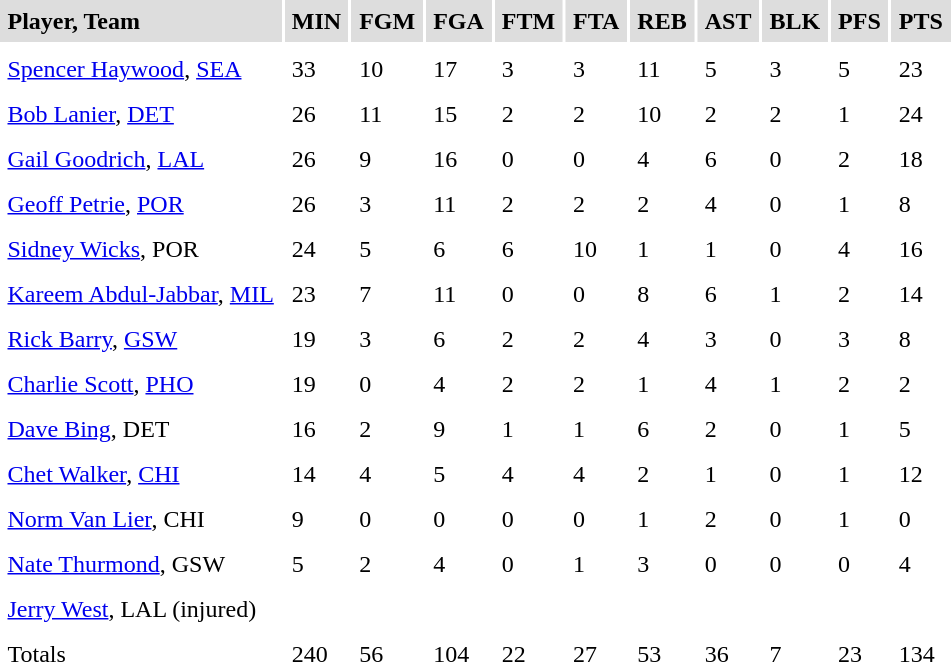<table cellpadding=5>
<tr bgcolor="#dddddd">
<td><strong>Player, Team</strong></td>
<td><strong>MIN</strong></td>
<td><strong>FGM</strong></td>
<td><strong>FGA</strong></td>
<td><strong>FTM</strong></td>
<td><strong>FTA</strong></td>
<td><strong>REB</strong></td>
<td><strong>AST</strong></td>
<td><strong>BLK</strong></td>
<td><strong>PFS</strong></td>
<td><strong>PTS</strong></td>
</tr>
<tr bgcolor="#eeeeee">
</tr>
<tr>
<td><a href='#'>Spencer Haywood</a>, <a href='#'>SEA</a></td>
<td>33</td>
<td>10</td>
<td>17</td>
<td>3</td>
<td>3</td>
<td>11</td>
<td>5</td>
<td>3</td>
<td>5</td>
<td>23</td>
</tr>
<tr>
<td><a href='#'>Bob Lanier</a>, <a href='#'>DET</a></td>
<td>26</td>
<td>11</td>
<td>15</td>
<td>2</td>
<td>2</td>
<td>10</td>
<td>2</td>
<td>2</td>
<td>1</td>
<td>24</td>
</tr>
<tr>
<td><a href='#'>Gail Goodrich</a>, <a href='#'>LAL</a></td>
<td>26</td>
<td>9</td>
<td>16</td>
<td>0</td>
<td>0</td>
<td>4</td>
<td>6</td>
<td>0</td>
<td>2</td>
<td>18</td>
</tr>
<tr>
<td><a href='#'>Geoff Petrie</a>, <a href='#'>POR</a></td>
<td>26</td>
<td>3</td>
<td>11</td>
<td>2</td>
<td>2</td>
<td>2</td>
<td>4</td>
<td>0</td>
<td>1</td>
<td>8</td>
</tr>
<tr>
<td><a href='#'>Sidney Wicks</a>, POR</td>
<td>24</td>
<td>5</td>
<td>6</td>
<td>6</td>
<td>10</td>
<td>1</td>
<td>1</td>
<td>0</td>
<td>4</td>
<td>16</td>
</tr>
<tr>
<td><a href='#'>Kareem Abdul-Jabbar</a>, <a href='#'>MIL</a></td>
<td>23</td>
<td>7</td>
<td>11</td>
<td>0</td>
<td>0</td>
<td>8</td>
<td>6</td>
<td>1</td>
<td>2</td>
<td>14</td>
</tr>
<tr>
<td><a href='#'>Rick Barry</a>, <a href='#'>GSW</a></td>
<td>19</td>
<td>3</td>
<td>6</td>
<td>2</td>
<td>2</td>
<td>4</td>
<td>3</td>
<td>0</td>
<td>3</td>
<td>8</td>
</tr>
<tr>
<td><a href='#'>Charlie Scott</a>, <a href='#'>PHO</a></td>
<td>19</td>
<td>0</td>
<td>4</td>
<td>2</td>
<td>2</td>
<td>1</td>
<td>4</td>
<td>1</td>
<td>2</td>
<td>2</td>
</tr>
<tr>
<td><a href='#'>Dave Bing</a>, DET</td>
<td>16</td>
<td>2</td>
<td>9</td>
<td>1</td>
<td>1</td>
<td>6</td>
<td>2</td>
<td>0</td>
<td>1</td>
<td>5</td>
</tr>
<tr>
<td><a href='#'>Chet Walker</a>, <a href='#'>CHI</a></td>
<td>14</td>
<td>4</td>
<td>5</td>
<td>4</td>
<td>4</td>
<td>2</td>
<td>1</td>
<td>0</td>
<td>1</td>
<td>12</td>
</tr>
<tr>
<td><a href='#'>Norm Van Lier</a>, CHI</td>
<td>9</td>
<td>0</td>
<td>0</td>
<td>0</td>
<td>0</td>
<td>1</td>
<td>2</td>
<td>0</td>
<td>1</td>
<td>0</td>
</tr>
<tr>
<td><a href='#'>Nate Thurmond</a>, GSW</td>
<td>5</td>
<td>2</td>
<td>4</td>
<td>0</td>
<td>1</td>
<td>3</td>
<td>0</td>
<td>0</td>
<td>0</td>
<td>4</td>
</tr>
<tr>
<td><a href='#'>Jerry West</a>, LAL (injured)</td>
</tr>
<tr>
<td>Totals</td>
<td>240</td>
<td>56</td>
<td>104</td>
<td>22</td>
<td>27</td>
<td>53</td>
<td>36</td>
<td>7</td>
<td>23</td>
<td>134</td>
</tr>
<tr>
</tr>
</table>
